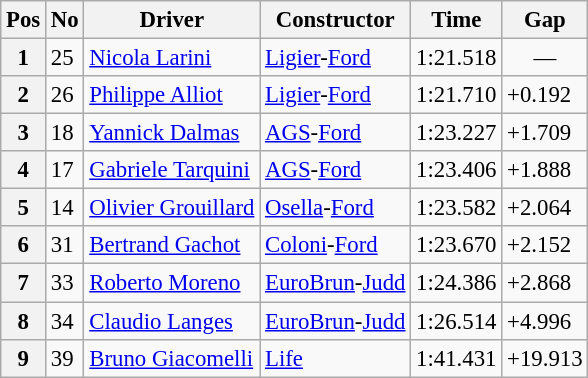<table class="wikitable sortable" style="font-size: 95%;">
<tr>
<th>Pos</th>
<th>No</th>
<th>Driver</th>
<th>Constructor</th>
<th>Time</th>
<th>Gap</th>
</tr>
<tr>
<th>1</th>
<td>25</td>
<td> <a href='#'>Nicola Larini</a></td>
<td><a href='#'>Ligier</a>-<a href='#'>Ford</a></td>
<td>1:21.518</td>
<td align="center">—</td>
</tr>
<tr>
<th>2</th>
<td>26</td>
<td> <a href='#'>Philippe Alliot</a></td>
<td><a href='#'>Ligier</a>-<a href='#'>Ford</a></td>
<td>1:21.710</td>
<td>+0.192</td>
</tr>
<tr>
<th>3</th>
<td>18</td>
<td> <a href='#'>Yannick Dalmas</a></td>
<td><a href='#'>AGS</a>-<a href='#'>Ford</a></td>
<td>1:23.227</td>
<td>+1.709</td>
</tr>
<tr>
<th>4</th>
<td>17</td>
<td> <a href='#'>Gabriele Tarquini</a></td>
<td><a href='#'>AGS</a>-<a href='#'>Ford</a></td>
<td>1:23.406</td>
<td>+1.888</td>
</tr>
<tr>
<th>5</th>
<td>14</td>
<td> <a href='#'>Olivier Grouillard</a></td>
<td><a href='#'>Osella</a>-<a href='#'>Ford</a></td>
<td>1:23.582</td>
<td>+2.064</td>
</tr>
<tr>
<th>6</th>
<td>31</td>
<td> <a href='#'>Bertrand Gachot</a></td>
<td><a href='#'>Coloni</a>-<a href='#'>Ford</a></td>
<td>1:23.670</td>
<td>+2.152</td>
</tr>
<tr>
<th>7</th>
<td>33</td>
<td> <a href='#'>Roberto Moreno</a></td>
<td><a href='#'>EuroBrun</a>-<a href='#'>Judd</a></td>
<td>1:24.386</td>
<td>+2.868</td>
</tr>
<tr>
<th>8</th>
<td>34</td>
<td> <a href='#'>Claudio Langes</a></td>
<td><a href='#'>EuroBrun</a>-<a href='#'>Judd</a></td>
<td>1:26.514</td>
<td>+4.996</td>
</tr>
<tr>
<th>9</th>
<td>39</td>
<td> <a href='#'>Bruno Giacomelli</a></td>
<td><a href='#'>Life</a></td>
<td>1:41.431</td>
<td>+19.913</td>
</tr>
</table>
